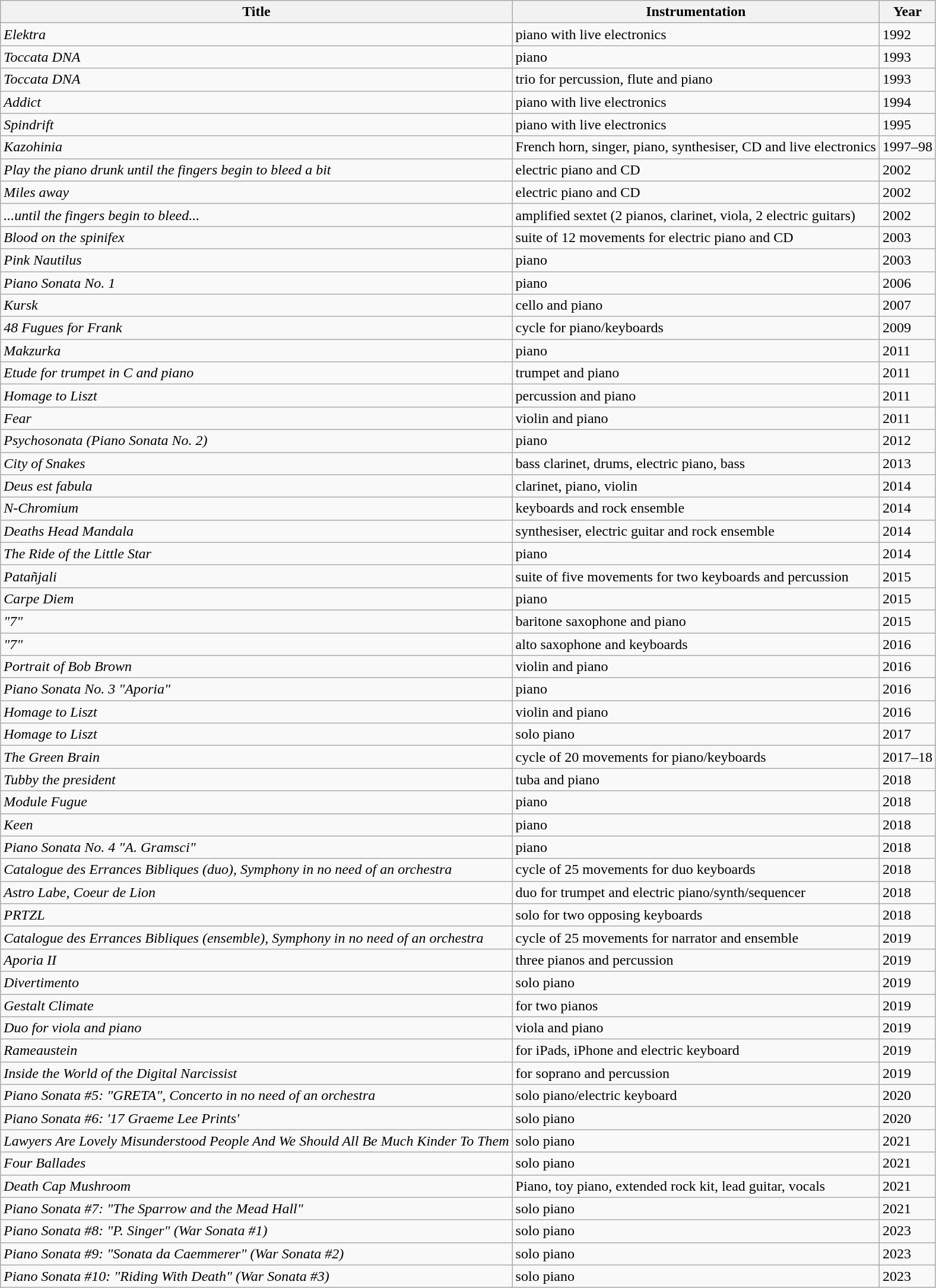<table class = "wikitable sortable">
<tr>
<th>Title</th>
<th>Instrumentation</th>
<th>Year</th>
</tr>
<tr>
<td><em>Elektra</em></td>
<td>piano with live electronics</td>
<td>1992</td>
</tr>
<tr>
<td><em>Toccata DNA</em></td>
<td>piano</td>
<td>1993</td>
</tr>
<tr>
<td><em>Toccata DNA</em></td>
<td>trio for percussion, flute and piano</td>
<td>1993</td>
</tr>
<tr>
<td><em>Addict</em></td>
<td>piano with live electronics</td>
<td>1994</td>
</tr>
<tr>
<td><em>Spindrift</em></td>
<td>piano with live electronics</td>
<td>1995</td>
</tr>
<tr>
<td><em>Kazohinia</em></td>
<td>French horn, singer, piano, synthesiser, CD and live electronics</td>
<td>1997–98</td>
</tr>
<tr>
<td><em>Play the piano drunk until the fingers begin to bleed a bit</em></td>
<td>electric piano and CD</td>
<td>2002</td>
</tr>
<tr>
<td><em>Miles away</em></td>
<td>electric piano and CD</td>
<td>2002</td>
</tr>
<tr>
<td><em>...until the fingers begin to bleed...</em></td>
<td>amplified sextet (2 pianos, clarinet, viola, 2 electric guitars)</td>
<td>2002</td>
</tr>
<tr>
<td><em>Blood on the spinifex</em></td>
<td>suite of 12 movements for electric piano and CD</td>
<td>2003</td>
</tr>
<tr>
<td><em>Pink Nautilus</em></td>
<td>piano</td>
<td>2003</td>
</tr>
<tr>
<td><em>Piano Sonata No. 1</em></td>
<td>piano</td>
<td>2006</td>
</tr>
<tr>
<td><em>Kursk</em></td>
<td>cello and piano</td>
<td>2007</td>
</tr>
<tr>
<td><em>48 Fugues for Frank</em></td>
<td>cycle for piano/keyboards</td>
<td>2009</td>
</tr>
<tr>
<td><em>Makzurka</em></td>
<td>piano</td>
<td>2011</td>
</tr>
<tr>
<td><em>Etude for trumpet in C and piano</em></td>
<td>trumpet and piano</td>
<td>2011</td>
</tr>
<tr>
<td><em>Homage to Liszt</em></td>
<td>percussion and piano</td>
<td>2011</td>
</tr>
<tr>
<td><em>Fear</em></td>
<td>violin and piano</td>
<td>2011</td>
</tr>
<tr>
<td><em>Psychosonata (Piano Sonata No. 2)</em></td>
<td>piano</td>
<td>2012</td>
</tr>
<tr>
<td><em>City of Snakes</em></td>
<td>bass clarinet, drums, electric piano, bass</td>
<td>2013</td>
</tr>
<tr>
<td><em>Deus est fabula</em></td>
<td>clarinet, piano, violin</td>
<td>2014</td>
</tr>
<tr>
<td><em>N-Chromium</em></td>
<td>keyboards and rock ensemble</td>
<td>2014</td>
</tr>
<tr>
<td><em>Deaths Head Mandala</em></td>
<td>synthesiser, electric guitar and rock ensemble</td>
<td>2014</td>
</tr>
<tr>
<td><em>The Ride of the Little Star</em></td>
<td>piano</td>
<td>2014</td>
</tr>
<tr>
<td><em>Patañjali</em></td>
<td>suite of five movements for two keyboards and percussion</td>
<td>2015</td>
</tr>
<tr>
<td><em>Carpe Diem</em></td>
<td>piano</td>
<td>2015</td>
</tr>
<tr>
<td><em>"7"</em></td>
<td>baritone saxophone and piano</td>
<td>2015</td>
</tr>
<tr>
<td><em>"7"</em></td>
<td>alto saxophone and keyboards</td>
<td>2016</td>
</tr>
<tr>
<td><em>Portrait of Bob Brown</em></td>
<td>violin and piano</td>
<td>2016</td>
</tr>
<tr>
<td><em>Piano Sonata No. 3 "Aporia"</em></td>
<td>piano</td>
<td>2016</td>
</tr>
<tr>
<td><em>Homage to Liszt</em></td>
<td>violin and piano</td>
<td>2016</td>
</tr>
<tr>
<td><em>Homage to Liszt</em></td>
<td>solo piano</td>
<td>2017</td>
</tr>
<tr>
<td><em>The Green Brain</em></td>
<td>cycle of 20 movements for piano/keyboards</td>
<td>2017–18</td>
</tr>
<tr>
<td><em>Tubby the president</em></td>
<td>tuba and piano</td>
<td>2018</td>
</tr>
<tr>
<td><em>Module Fugue</em></td>
<td>piano</td>
<td>2018</td>
</tr>
<tr>
<td><em>Keen</em></td>
<td>piano</td>
<td>2018</td>
</tr>
<tr>
<td><em>Piano Sonata No. 4 "A. Gramsci"</em></td>
<td>piano</td>
<td>2018</td>
</tr>
<tr>
<td><em>Catalogue des Errances Bibliques (duo), Symphony in no need of an orchestra</em></td>
<td>cycle of 25 movements for duo keyboards</td>
<td>2018</td>
</tr>
<tr>
<td><em>Astro Labe, Coeur de Lion</em></td>
<td>duo for trumpet and electric piano/synth/sequencer</td>
<td>2018</td>
</tr>
<tr>
<td><em>PRTZL</em></td>
<td>solo for two opposing keyboards</td>
<td>2018</td>
</tr>
<tr>
<td><em>Catalogue des Errances Bibliques (ensemble), Symphony in no need of an orchestra</em></td>
<td>cycle of 25 movements for narrator and ensemble</td>
<td>2019</td>
</tr>
<tr>
<td><em>Aporia II</em></td>
<td>three pianos and percussion</td>
<td>2019</td>
</tr>
<tr>
<td><em>Divertimento</em></td>
<td>solo piano</td>
<td>2019</td>
</tr>
<tr>
<td><em>Gestalt Climate</em></td>
<td>for two pianos</td>
<td>2019</td>
</tr>
<tr>
<td><em>Duo for viola and piano</em></td>
<td>viola and piano</td>
<td>2019</td>
</tr>
<tr>
<td><em>Rameaustein</em></td>
<td>for iPads, iPhone and electric keyboard</td>
<td>2019</td>
</tr>
<tr>
<td><em>Inside the World of the Digital Narcissist</em></td>
<td>for soprano and percussion</td>
<td>2019</td>
</tr>
<tr>
<td><em>Piano Sonata #5: "GRETA", Concerto in no need of an orchestra</em></td>
<td>solo piano/electric keyboard</td>
<td>2020</td>
</tr>
<tr>
<td><em>Piano Sonata #6: '17 Graeme Lee Prints' </em></td>
<td>solo piano</td>
<td>2020</td>
</tr>
<tr>
<td><em>Lawyers Are Lovely Misunderstood People And We Should All Be Much Kinder To Them </em></td>
<td>solo piano</td>
<td>2021</td>
</tr>
<tr>
<td><em>Four Ballades</em></td>
<td>solo piano</td>
<td>2021</td>
</tr>
<tr>
<td><em>Death Cap Mushroom</em></td>
<td>Piano, toy piano, extended rock kit, lead guitar, vocals</td>
<td>2021</td>
</tr>
<tr>
<td><em>Piano Sonata #7: "The Sparrow and the Mead Hall" </em></td>
<td>solo piano</td>
<td>2021</td>
</tr>
<tr>
<td><em>Piano Sonata #8: "P. Singer" (War Sonata #1)</em></td>
<td>solo piano</td>
<td>2023</td>
</tr>
<tr>
<td><em>Piano Sonata #9: "Sonata da Caemmerer" (War Sonata #2)</em></td>
<td>solo piano</td>
<td>2023</td>
</tr>
<tr>
<td><em>Piano Sonata #10: "Riding With Death" (War Sonata #3)</em></td>
<td>solo piano</td>
<td>2023</td>
</tr>
</table>
